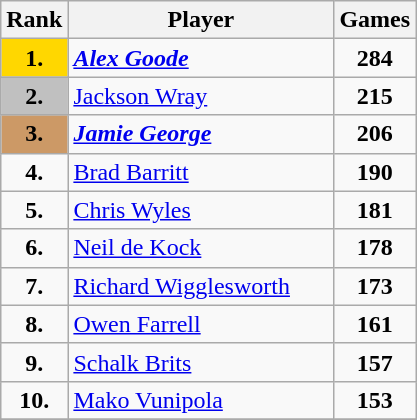<table class="wikitable sticky-header">
<tr>
<th width=35>Rank</th>
<th width=170>Player</th>
<th width=40>Games</th>
</tr>
<tr>
<td align=center bgcolor=Gold><strong>1.</strong></td>
<td> <strong><em><a href='#'>Alex Goode</a></em></strong></td>
<td align=center><strong>284</strong></td>
</tr>
<tr>
<td align=center bgcolor=Silver><strong>2.</strong></td>
<td> <a href='#'>Jackson Wray</a></td>
<td align=center><strong>215</strong></td>
</tr>
<tr>
<td align=center bgcolor=#cc9966><strong>3.</strong></td>
<td> <strong><em><a href='#'>Jamie George</a></em></strong></td>
<td align=center><strong>206</strong></td>
</tr>
<tr>
<td align=center><strong>4.</strong></td>
<td> <a href='#'>Brad Barritt</a></td>
<td align=center><strong>190</strong></td>
</tr>
<tr>
<td align=center><strong>5.</strong></td>
<td> <a href='#'>Chris Wyles</a></td>
<td align=center><strong>181</strong></td>
</tr>
<tr>
<td align=center><strong>6.</strong></td>
<td> <a href='#'>Neil de Kock</a></td>
<td align=center><strong>178</strong></td>
</tr>
<tr>
<td align=center><strong>7.</strong></td>
<td> <a href='#'>Richard Wigglesworth</a></td>
<td align=center><strong>173</strong></td>
</tr>
<tr>
<td align=center><strong>8.</strong></td>
<td> <a href='#'>Owen Farrell</a></td>
<td align=center><strong>161</strong></td>
</tr>
<tr>
<td align=center><strong>9.</strong></td>
<td> <a href='#'>Schalk Brits</a></td>
<td align=center><strong>157</strong></td>
</tr>
<tr>
<td align=center><strong>10.</strong></td>
<td> <a href='#'>Mako Vunipola</a></td>
<td align=center><strong>153</strong></td>
</tr>
<tr>
</tr>
</table>
